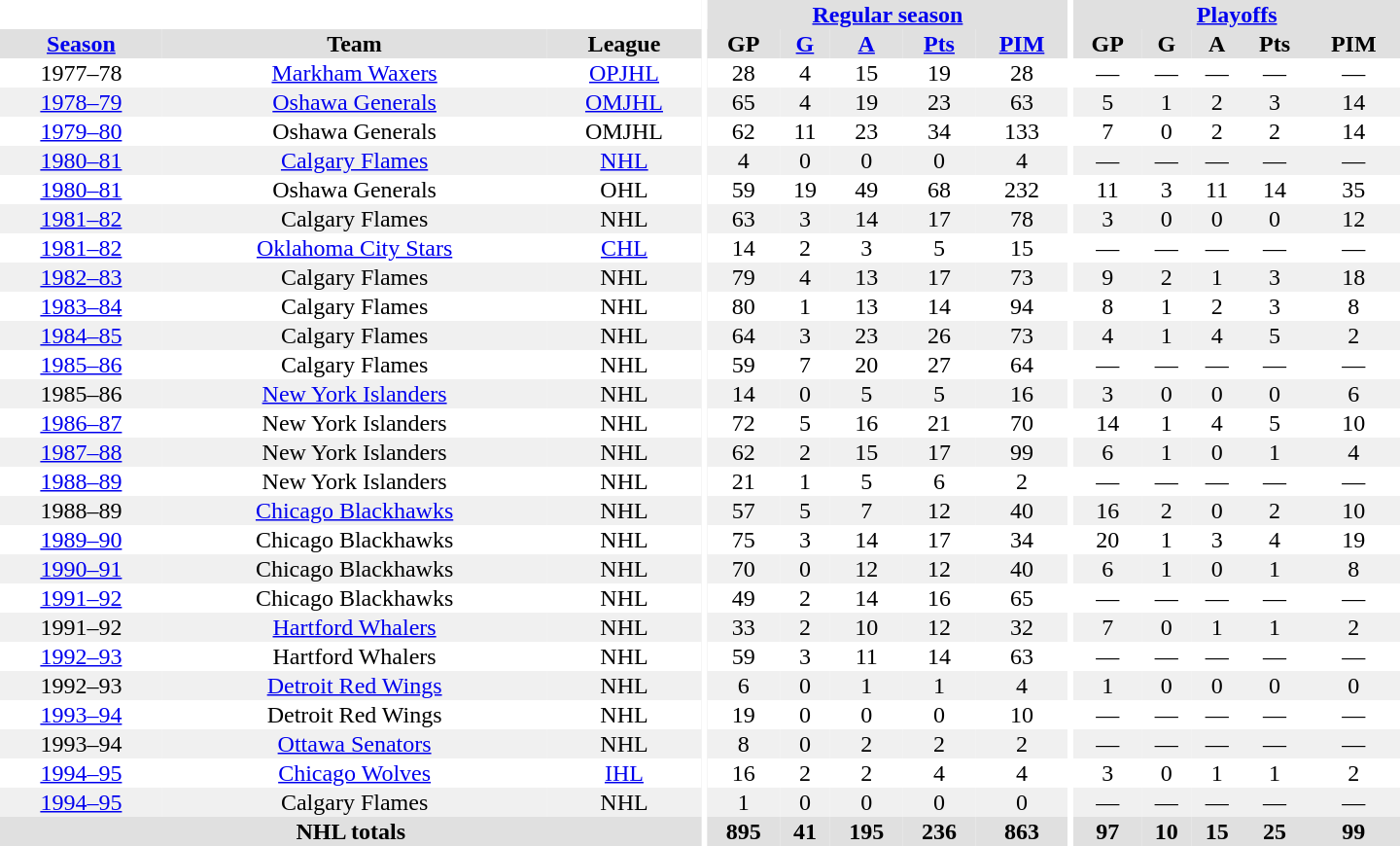<table border="0" cellpadding="1" cellspacing="0" style="text-align:center; width:60em">
<tr bgcolor="#e0e0e0">
<th colspan="3"  bgcolor="#ffffff"></th>
<th rowspan="100" bgcolor="#ffffff"></th>
<th colspan="5"><a href='#'>Regular season</a></th>
<th rowspan="100" bgcolor="#ffffff"></th>
<th colspan="5"><a href='#'>Playoffs</a></th>
</tr>
<tr bgcolor="#e0e0e0">
<th><a href='#'>Season</a></th>
<th>Team</th>
<th>League</th>
<th>GP</th>
<th><a href='#'>G</a></th>
<th><a href='#'>A</a></th>
<th><a href='#'>Pts</a></th>
<th><a href='#'>PIM</a></th>
<th>GP</th>
<th>G</th>
<th>A</th>
<th>Pts</th>
<th>PIM</th>
</tr>
<tr>
<td>1977–78</td>
<td><a href='#'>Markham Waxers</a></td>
<td><a href='#'>OPJHL</a></td>
<td>28</td>
<td>4</td>
<td>15</td>
<td>19</td>
<td>28</td>
<td>—</td>
<td>—</td>
<td>—</td>
<td>—</td>
<td>—</td>
</tr>
<tr bgcolor="#f0f0f0">
<td><a href='#'>1978–79</a></td>
<td><a href='#'>Oshawa Generals</a></td>
<td><a href='#'>OMJHL</a></td>
<td>65</td>
<td>4</td>
<td>19</td>
<td>23</td>
<td>63</td>
<td>5</td>
<td>1</td>
<td>2</td>
<td>3</td>
<td>14</td>
</tr>
<tr>
<td><a href='#'>1979–80</a></td>
<td>Oshawa Generals</td>
<td>OMJHL</td>
<td>62</td>
<td>11</td>
<td>23</td>
<td>34</td>
<td>133</td>
<td>7</td>
<td>0</td>
<td>2</td>
<td>2</td>
<td>14</td>
</tr>
<tr bgcolor="#f0f0f0">
<td><a href='#'>1980–81</a></td>
<td><a href='#'>Calgary Flames</a></td>
<td><a href='#'>NHL</a></td>
<td>4</td>
<td>0</td>
<td>0</td>
<td>0</td>
<td>4</td>
<td>—</td>
<td>—</td>
<td>—</td>
<td>—</td>
<td>—</td>
</tr>
<tr>
<td><a href='#'>1980–81</a></td>
<td>Oshawa Generals</td>
<td>OHL</td>
<td>59</td>
<td>19</td>
<td>49</td>
<td>68</td>
<td>232</td>
<td>11</td>
<td>3</td>
<td>11</td>
<td>14</td>
<td>35</td>
</tr>
<tr bgcolor="#f0f0f0">
<td><a href='#'>1981–82</a></td>
<td>Calgary Flames</td>
<td>NHL</td>
<td>63</td>
<td>3</td>
<td>14</td>
<td>17</td>
<td>78</td>
<td>3</td>
<td>0</td>
<td>0</td>
<td>0</td>
<td>12</td>
</tr>
<tr>
<td><a href='#'>1981–82</a></td>
<td><a href='#'>Oklahoma City Stars</a></td>
<td><a href='#'>CHL</a></td>
<td>14</td>
<td>2</td>
<td>3</td>
<td>5</td>
<td>15</td>
<td>—</td>
<td>—</td>
<td>—</td>
<td>—</td>
<td>—</td>
</tr>
<tr bgcolor="#f0f0f0">
<td><a href='#'>1982–83</a></td>
<td>Calgary Flames</td>
<td>NHL</td>
<td>79</td>
<td>4</td>
<td>13</td>
<td>17</td>
<td>73</td>
<td>9</td>
<td>2</td>
<td>1</td>
<td>3</td>
<td>18</td>
</tr>
<tr>
<td><a href='#'>1983–84</a></td>
<td>Calgary Flames</td>
<td>NHL</td>
<td>80</td>
<td>1</td>
<td>13</td>
<td>14</td>
<td>94</td>
<td>8</td>
<td>1</td>
<td>2</td>
<td>3</td>
<td>8</td>
</tr>
<tr bgcolor="#f0f0f0">
<td><a href='#'>1984–85</a></td>
<td>Calgary Flames</td>
<td>NHL</td>
<td>64</td>
<td>3</td>
<td>23</td>
<td>26</td>
<td>73</td>
<td>4</td>
<td>1</td>
<td>4</td>
<td>5</td>
<td>2</td>
</tr>
<tr>
<td><a href='#'>1985–86</a></td>
<td>Calgary Flames</td>
<td>NHL</td>
<td>59</td>
<td>7</td>
<td>20</td>
<td>27</td>
<td>64</td>
<td>—</td>
<td>—</td>
<td>—</td>
<td>—</td>
<td>—</td>
</tr>
<tr bgcolor="#f0f0f0">
<td>1985–86</td>
<td><a href='#'>New York Islanders</a></td>
<td>NHL</td>
<td>14</td>
<td>0</td>
<td>5</td>
<td>5</td>
<td>16</td>
<td>3</td>
<td>0</td>
<td>0</td>
<td>0</td>
<td>6</td>
</tr>
<tr>
<td><a href='#'>1986–87</a></td>
<td>New York Islanders</td>
<td>NHL</td>
<td>72</td>
<td>5</td>
<td>16</td>
<td>21</td>
<td>70</td>
<td>14</td>
<td>1</td>
<td>4</td>
<td>5</td>
<td>10</td>
</tr>
<tr bgcolor="#f0f0f0">
<td><a href='#'>1987–88</a></td>
<td>New York Islanders</td>
<td>NHL</td>
<td>62</td>
<td>2</td>
<td>15</td>
<td>17</td>
<td>99</td>
<td>6</td>
<td>1</td>
<td>0</td>
<td>1</td>
<td>4</td>
</tr>
<tr>
<td><a href='#'>1988–89</a></td>
<td>New York Islanders</td>
<td>NHL</td>
<td>21</td>
<td>1</td>
<td>5</td>
<td>6</td>
<td>2</td>
<td>—</td>
<td>—</td>
<td>—</td>
<td>—</td>
<td>—</td>
</tr>
<tr bgcolor="#f0f0f0">
<td>1988–89</td>
<td><a href='#'>Chicago Blackhawks</a></td>
<td>NHL</td>
<td>57</td>
<td>5</td>
<td>7</td>
<td>12</td>
<td>40</td>
<td>16</td>
<td>2</td>
<td>0</td>
<td>2</td>
<td>10</td>
</tr>
<tr>
<td><a href='#'>1989–90</a></td>
<td>Chicago Blackhawks</td>
<td>NHL</td>
<td>75</td>
<td>3</td>
<td>14</td>
<td>17</td>
<td>34</td>
<td>20</td>
<td>1</td>
<td>3</td>
<td>4</td>
<td>19</td>
</tr>
<tr bgcolor="#f0f0f0">
<td><a href='#'>1990–91</a></td>
<td>Chicago Blackhawks</td>
<td>NHL</td>
<td>70</td>
<td>0</td>
<td>12</td>
<td>12</td>
<td>40</td>
<td>6</td>
<td>1</td>
<td>0</td>
<td>1</td>
<td>8</td>
</tr>
<tr>
<td><a href='#'>1991–92</a></td>
<td>Chicago Blackhawks</td>
<td>NHL</td>
<td>49</td>
<td>2</td>
<td>14</td>
<td>16</td>
<td>65</td>
<td>—</td>
<td>—</td>
<td>—</td>
<td>—</td>
<td>—</td>
</tr>
<tr bgcolor="#f0f0f0">
<td>1991–92</td>
<td><a href='#'>Hartford Whalers</a></td>
<td>NHL</td>
<td>33</td>
<td>2</td>
<td>10</td>
<td>12</td>
<td>32</td>
<td>7</td>
<td>0</td>
<td>1</td>
<td>1</td>
<td>2</td>
</tr>
<tr>
<td><a href='#'>1992–93</a></td>
<td>Hartford Whalers</td>
<td>NHL</td>
<td>59</td>
<td>3</td>
<td>11</td>
<td>14</td>
<td>63</td>
<td>—</td>
<td>—</td>
<td>—</td>
<td>—</td>
<td>—</td>
</tr>
<tr bgcolor="#f0f0f0">
<td>1992–93</td>
<td><a href='#'>Detroit Red Wings</a></td>
<td>NHL</td>
<td>6</td>
<td>0</td>
<td>1</td>
<td>1</td>
<td>4</td>
<td>1</td>
<td>0</td>
<td>0</td>
<td>0</td>
<td>0</td>
</tr>
<tr>
<td><a href='#'>1993–94</a></td>
<td>Detroit Red Wings</td>
<td>NHL</td>
<td>19</td>
<td>0</td>
<td>0</td>
<td>0</td>
<td>10</td>
<td>—</td>
<td>—</td>
<td>—</td>
<td>—</td>
<td>—</td>
</tr>
<tr bgcolor="#f0f0f0">
<td>1993–94</td>
<td><a href='#'>Ottawa Senators</a></td>
<td>NHL</td>
<td>8</td>
<td>0</td>
<td>2</td>
<td>2</td>
<td>2</td>
<td>—</td>
<td>—</td>
<td>—</td>
<td>—</td>
<td>—</td>
</tr>
<tr>
<td><a href='#'>1994–95</a></td>
<td><a href='#'>Chicago Wolves</a></td>
<td><a href='#'>IHL</a></td>
<td>16</td>
<td>2</td>
<td>2</td>
<td>4</td>
<td>4</td>
<td>3</td>
<td>0</td>
<td>1</td>
<td>1</td>
<td>2</td>
</tr>
<tr bgcolor="#f0f0f0">
<td><a href='#'>1994–95</a></td>
<td>Calgary Flames</td>
<td>NHL</td>
<td>1</td>
<td>0</td>
<td>0</td>
<td>0</td>
<td>0</td>
<td>—</td>
<td>—</td>
<td>—</td>
<td>—</td>
<td>—</td>
</tr>
<tr style="background:#e0e0e0;">
<th colspan="3">NHL totals</th>
<th>895</th>
<th>41</th>
<th>195</th>
<th>236</th>
<th>863</th>
<th>97</th>
<th>10</th>
<th>15</th>
<th>25</th>
<th>99</th>
</tr>
</table>
